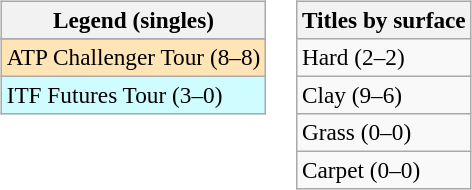<table>
<tr valign=top>
<td><br><table class=wikitable style=font-size:97%>
<tr>
<th>Legend (singles)</th>
</tr>
<tr bgcolor=e5d1cb>
</tr>
<tr bgcolor=moccasin>
<td>ATP Challenger Tour (8–8)</td>
</tr>
<tr bgcolor=cffcff>
<td>ITF Futures Tour (3–0)</td>
</tr>
</table>
</td>
<td><br><table class=wikitable style=font-size:97%>
<tr>
<th>Titles by surface</th>
</tr>
<tr>
<td>Hard (2–2)</td>
</tr>
<tr>
<td>Clay (9–6)</td>
</tr>
<tr>
<td>Grass (0–0)</td>
</tr>
<tr>
<td>Carpet (0–0)</td>
</tr>
</table>
</td>
</tr>
</table>
